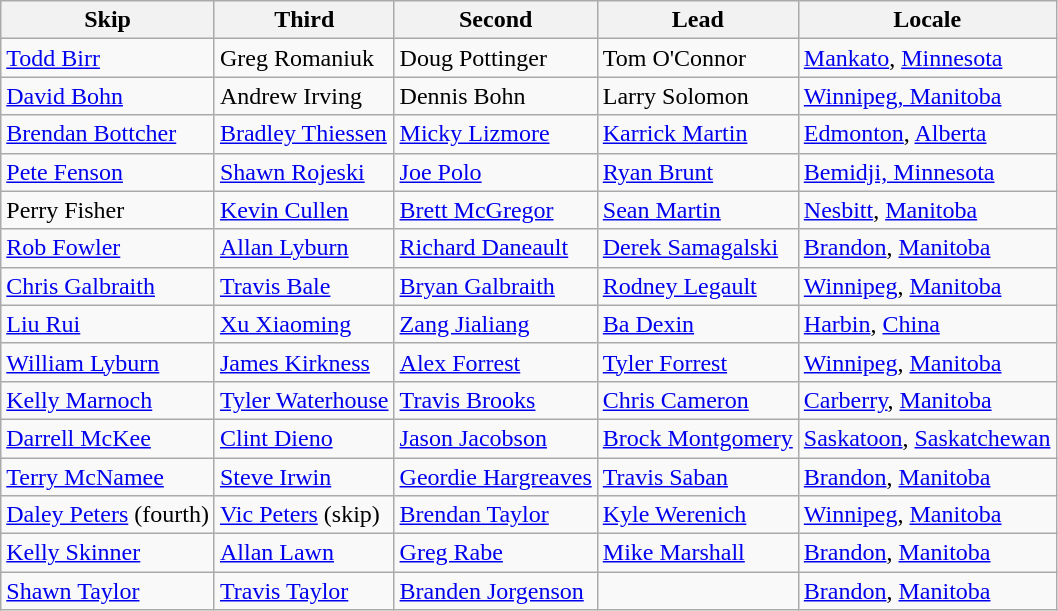<table class=wikitable>
<tr>
<th>Skip</th>
<th>Third</th>
<th>Second</th>
<th>Lead</th>
<th>Locale</th>
</tr>
<tr>
<td><a href='#'>Todd Birr</a></td>
<td>Greg Romaniuk</td>
<td>Doug Pottinger</td>
<td>Tom O'Connor</td>
<td> <a href='#'>Mankato</a>, <a href='#'>Minnesota</a></td>
</tr>
<tr>
<td><a href='#'>David Bohn</a></td>
<td>Andrew Irving</td>
<td>Dennis Bohn</td>
<td>Larry Solomon</td>
<td> <a href='#'>Winnipeg, Manitoba</a></td>
</tr>
<tr>
<td><a href='#'>Brendan Bottcher</a></td>
<td><a href='#'>Bradley Thiessen</a></td>
<td><a href='#'>Micky Lizmore</a></td>
<td><a href='#'>Karrick Martin</a></td>
<td> <a href='#'>Edmonton</a>, <a href='#'>Alberta</a></td>
</tr>
<tr>
<td><a href='#'>Pete Fenson</a></td>
<td><a href='#'>Shawn Rojeski</a></td>
<td><a href='#'>Joe Polo</a></td>
<td><a href='#'>Ryan Brunt</a></td>
<td> <a href='#'>Bemidji, Minnesota</a></td>
</tr>
<tr>
<td>Perry Fisher</td>
<td><a href='#'>Kevin Cullen</a></td>
<td><a href='#'>Brett McGregor</a></td>
<td><a href='#'>Sean Martin</a></td>
<td> <a href='#'>Nesbitt</a>, <a href='#'>Manitoba</a></td>
</tr>
<tr>
<td><a href='#'>Rob Fowler</a></td>
<td><a href='#'>Allan Lyburn</a></td>
<td><a href='#'>Richard Daneault</a></td>
<td><a href='#'>Derek Samagalski</a></td>
<td> <a href='#'>Brandon</a>, <a href='#'>Manitoba</a></td>
</tr>
<tr>
<td><a href='#'>Chris Galbraith</a></td>
<td><a href='#'>Travis Bale</a></td>
<td><a href='#'>Bryan Galbraith</a></td>
<td><a href='#'>Rodney Legault</a></td>
<td> <a href='#'>Winnipeg</a>, <a href='#'>Manitoba</a></td>
</tr>
<tr>
<td><a href='#'>Liu Rui</a></td>
<td><a href='#'>Xu Xiaoming</a></td>
<td><a href='#'>Zang Jialiang</a></td>
<td><a href='#'>Ba Dexin</a></td>
<td> <a href='#'>Harbin</a>, <a href='#'>China</a></td>
</tr>
<tr>
<td><a href='#'>William Lyburn</a></td>
<td><a href='#'>James Kirkness</a></td>
<td><a href='#'>Alex Forrest</a></td>
<td><a href='#'>Tyler Forrest</a></td>
<td> <a href='#'>Winnipeg</a>, <a href='#'>Manitoba</a></td>
</tr>
<tr>
<td><a href='#'>Kelly Marnoch</a></td>
<td><a href='#'>Tyler Waterhouse</a></td>
<td><a href='#'>Travis Brooks</a></td>
<td><a href='#'>Chris Cameron</a></td>
<td> <a href='#'>Carberry</a>, <a href='#'>Manitoba</a></td>
</tr>
<tr>
<td><a href='#'>Darrell McKee</a></td>
<td><a href='#'>Clint Dieno</a></td>
<td><a href='#'>Jason Jacobson</a></td>
<td><a href='#'>Brock Montgomery</a></td>
<td> <a href='#'>Saskatoon</a>, <a href='#'>Saskatchewan</a></td>
</tr>
<tr>
<td><a href='#'>Terry McNamee</a></td>
<td><a href='#'>Steve Irwin</a></td>
<td><a href='#'>Geordie Hargreaves</a></td>
<td><a href='#'>Travis Saban</a></td>
<td> <a href='#'>Brandon</a>, <a href='#'>Manitoba</a></td>
</tr>
<tr>
<td><a href='#'>Daley Peters</a> (fourth)</td>
<td><a href='#'>Vic Peters</a> (skip)</td>
<td><a href='#'>Brendan Taylor</a></td>
<td><a href='#'>Kyle Werenich</a></td>
<td> <a href='#'>Winnipeg</a>, <a href='#'>Manitoba</a></td>
</tr>
<tr>
<td><a href='#'>Kelly Skinner</a></td>
<td><a href='#'>Allan Lawn</a></td>
<td><a href='#'>Greg Rabe</a></td>
<td><a href='#'>Mike Marshall</a></td>
<td> <a href='#'>Brandon</a>, <a href='#'>Manitoba</a></td>
</tr>
<tr>
<td><a href='#'>Shawn Taylor</a></td>
<td><a href='#'>Travis Taylor</a></td>
<td><a href='#'>Branden Jorgenson</a></td>
<td></td>
<td> <a href='#'>Brandon</a>, <a href='#'>Manitoba</a></td>
</tr>
</table>
